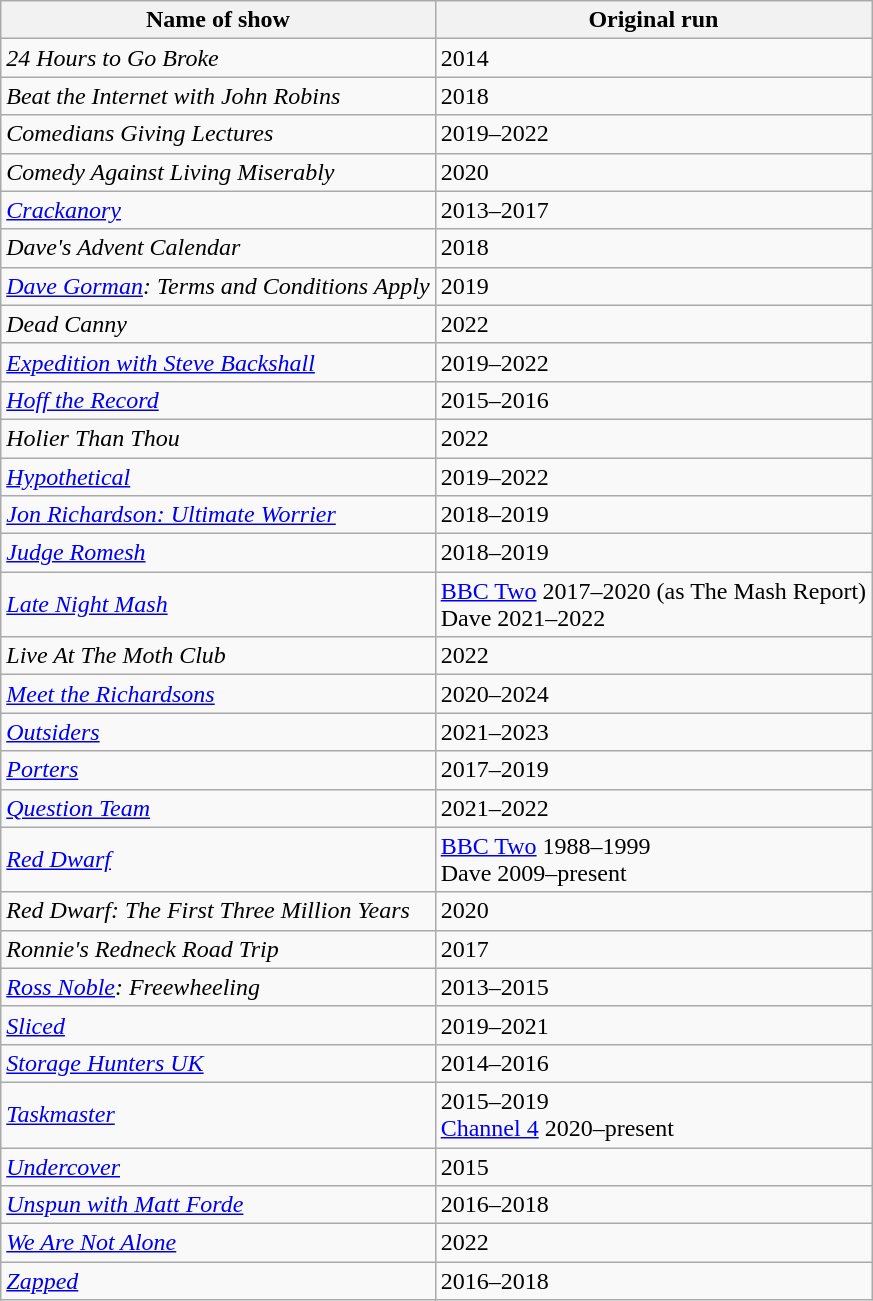<table class="wikitable sortable">
<tr>
<th>Name of show</th>
<th>Original run</th>
</tr>
<tr>
<td><em>24 Hours to Go Broke</em></td>
<td>2014</td>
</tr>
<tr>
<td><em>Beat the Internet with John Robins</em></td>
<td>2018</td>
</tr>
<tr>
<td><em>Comedians Giving Lectures</em></td>
<td>2019–2022</td>
</tr>
<tr>
<td><em>Comedy Against Living Miserably</em></td>
<td>2020</td>
</tr>
<tr>
<td><em><a href='#'>Crackanory</a></em></td>
<td>2013–2017</td>
</tr>
<tr>
<td><em>Dave's Advent Calendar</em></td>
<td>2018</td>
</tr>
<tr>
<td><em><a href='#'>Dave Gorman</a>: Terms and Conditions Apply</em></td>
<td>2019</td>
</tr>
<tr>
<td><em>Dead Canny</em></td>
<td>2022</td>
</tr>
<tr>
<td><em><a href='#'>Expedition with Steve Backshall</a></em></td>
<td>2019–2022</td>
</tr>
<tr>
<td><em><a href='#'>Hoff the Record</a></em></td>
<td>2015–2016</td>
</tr>
<tr>
<td><em>Holier Than Thou</em></td>
<td>2022</td>
</tr>
<tr>
<td><em><a href='#'>Hypothetical</a></em></td>
<td>2019–2022</td>
</tr>
<tr>
<td><em><a href='#'>Jon Richardson: Ultimate Worrier</a></em></td>
<td>2018–2019</td>
</tr>
<tr>
<td><em><a href='#'>Judge Romesh</a></em></td>
<td>2018–2019</td>
</tr>
<tr>
<td><em><a href='#'>Late Night Mash</a></em></td>
<td><a href='#'>BBC Two</a> 2017–2020 (as The Mash Report)<br>Dave 2021–2022</td>
</tr>
<tr>
<td><em>Live At The Moth Club</em></td>
<td>2022</td>
</tr>
<tr>
<td><em><a href='#'>Meet the Richardsons</a></em></td>
<td>2020–2024</td>
</tr>
<tr>
<td><em><a href='#'>Outsiders</a></em></td>
<td>2021–2023</td>
</tr>
<tr>
<td><em><a href='#'>Porters</a></em></td>
<td>2017–2019</td>
</tr>
<tr>
<td><em><a href='#'>Question Team</a></em></td>
<td>2021–2022</td>
</tr>
<tr>
<td><em><a href='#'>Red Dwarf</a></em></td>
<td><a href='#'>BBC Two</a> 1988–1999 <br>Dave 2009–present</td>
</tr>
<tr>
<td><em>Red Dwarf: The First Three Million Years</em></td>
<td>2020</td>
</tr>
<tr>
<td><em>Ronnie's Redneck Road Trip</em></td>
<td>2017</td>
</tr>
<tr>
<td><em><a href='#'>Ross Noble</a>: Freewheeling</em></td>
<td>2013–2015</td>
</tr>
<tr>
<td><em><a href='#'>Sliced</a></em></td>
<td>2019–2021</td>
</tr>
<tr>
<td><em><a href='#'>Storage Hunters UK</a></em></td>
<td>2014–2016</td>
</tr>
<tr>
<td><em><a href='#'>Taskmaster</a></em></td>
<td>2015–2019 <br><a href='#'>Channel 4</a> 2020–present</td>
</tr>
<tr>
<td><em><a href='#'>Undercover</a></em></td>
<td>2015</td>
</tr>
<tr>
<td><em><a href='#'>Unspun with Matt Forde</a></em></td>
<td>2016–2018</td>
</tr>
<tr>
<td><em><a href='#'>We Are Not Alone</a></em></td>
<td>2022</td>
</tr>
<tr>
<td><em><a href='#'>Zapped</a></em></td>
<td>2016–2018</td>
</tr>
</table>
